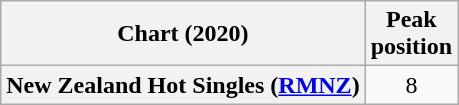<table class="wikitable plainrowheaders" style="text-align:center">
<tr>
<th scope="col">Chart (2020)</th>
<th scope="col">Peak<br>position</th>
</tr>
<tr>
<th scope="row">New Zealand Hot Singles (<a href='#'>RMNZ</a>)</th>
<td>8</td>
</tr>
</table>
